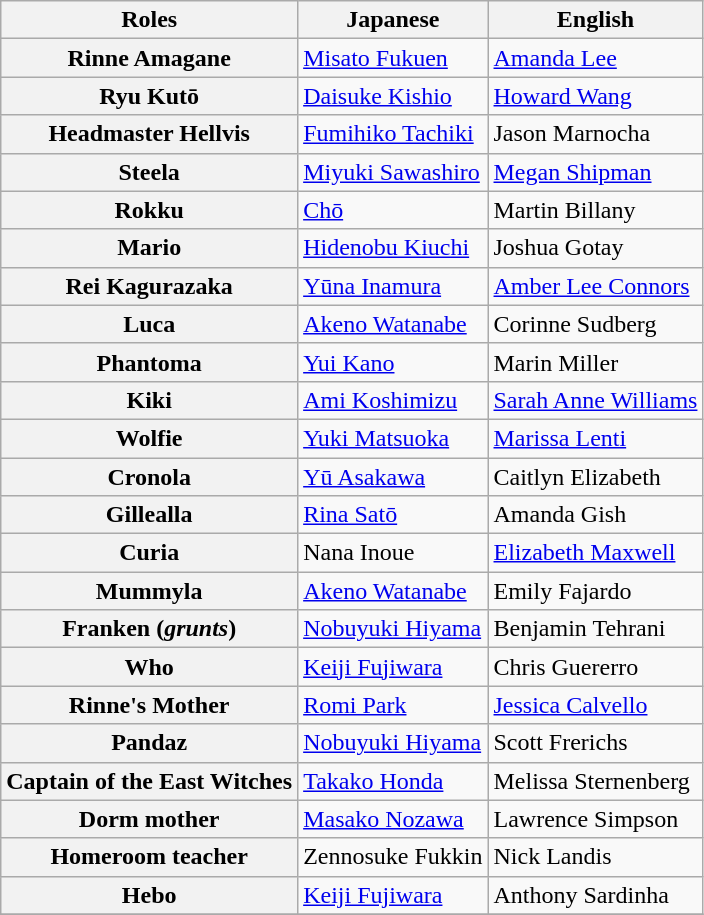<table class="wikitable mw-collapsible">
<tr>
<th>Roles</th>
<th>Japanese</th>
<th>English</th>
</tr>
<tr>
<th>Rinne Amagane</th>
<td><a href='#'>Misato Fukuen</a></td>
<td><a href='#'>Amanda Lee</a></td>
</tr>
<tr>
<th>Ryu Kutō</th>
<td><a href='#'>Daisuke Kishio</a></td>
<td><a href='#'>Howard Wang</a></td>
</tr>
<tr>
<th>Headmaster Hellvis</th>
<td><a href='#'>Fumihiko Tachiki</a></td>
<td>Jason Marnocha</td>
</tr>
<tr>
<th>Steela</th>
<td><a href='#'>Miyuki Sawashiro</a></td>
<td><a href='#'>Megan Shipman</a></td>
</tr>
<tr>
<th>Rokku</th>
<td><a href='#'>Chō</a></td>
<td>Martin Billany</td>
</tr>
<tr>
<th>Mario</th>
<td><a href='#'>Hidenobu Kiuchi</a></td>
<td>Joshua Gotay</td>
</tr>
<tr>
<th>Rei Kagurazaka</th>
<td><a href='#'>Yūna Inamura</a></td>
<td><a href='#'>Amber Lee Connors</a></td>
</tr>
<tr>
<th>Luca</th>
<td><a href='#'>Akeno Watanabe</a></td>
<td>Corinne Sudberg</td>
</tr>
<tr>
<th>Phantoma</th>
<td><a href='#'>Yui Kano</a></td>
<td>Marin Miller</td>
</tr>
<tr>
<th>Kiki</th>
<td><a href='#'>Ami Koshimizu</a></td>
<td><a href='#'>Sarah Anne Williams</a></td>
</tr>
<tr>
<th>Wolfie</th>
<td><a href='#'>Yuki Matsuoka</a></td>
<td><a href='#'>Marissa Lenti</a></td>
</tr>
<tr>
<th>Cronola</th>
<td><a href='#'>Yū Asakawa</a></td>
<td>Caitlyn Elizabeth</td>
</tr>
<tr>
<th>Gillealla</th>
<td><a href='#'>Rina Satō</a></td>
<td>Amanda Gish</td>
</tr>
<tr>
<th>Curia</th>
<td>Nana Inoue</td>
<td><a href='#'>Elizabeth Maxwell</a></td>
</tr>
<tr>
<th>Mummyla</th>
<td><a href='#'>Akeno Watanabe</a></td>
<td>Emily Fajardo</td>
</tr>
<tr>
<th>Franken (<em>grunts</em>)</th>
<td><a href='#'>Nobuyuki Hiyama</a></td>
<td>Benjamin Tehrani</td>
</tr>
<tr>
<th>Who</th>
<td><a href='#'>Keiji Fujiwara</a></td>
<td>Chris Guererro</td>
</tr>
<tr>
<th>Rinne's Mother</th>
<td><a href='#'>Romi Park</a></td>
<td><a href='#'>Jessica Calvello</a></td>
</tr>
<tr>
<th>Pandaz</th>
<td><a href='#'>Nobuyuki Hiyama</a></td>
<td>Scott Frerichs</td>
</tr>
<tr>
<th>Captain of the East Witches</th>
<td><a href='#'>Takako Honda</a></td>
<td>Melissa Sternenberg</td>
</tr>
<tr>
<th>Dorm mother</th>
<td><a href='#'>Masako Nozawa</a></td>
<td>Lawrence Simpson</td>
</tr>
<tr>
<th>Homeroom teacher</th>
<td>Zennosuke Fukkin</td>
<td>Nick Landis</td>
</tr>
<tr>
<th>Hebo</th>
<td><a href='#'>Keiji Fujiwara</a></td>
<td>Anthony Sardinha</td>
</tr>
<tr>
</tr>
</table>
